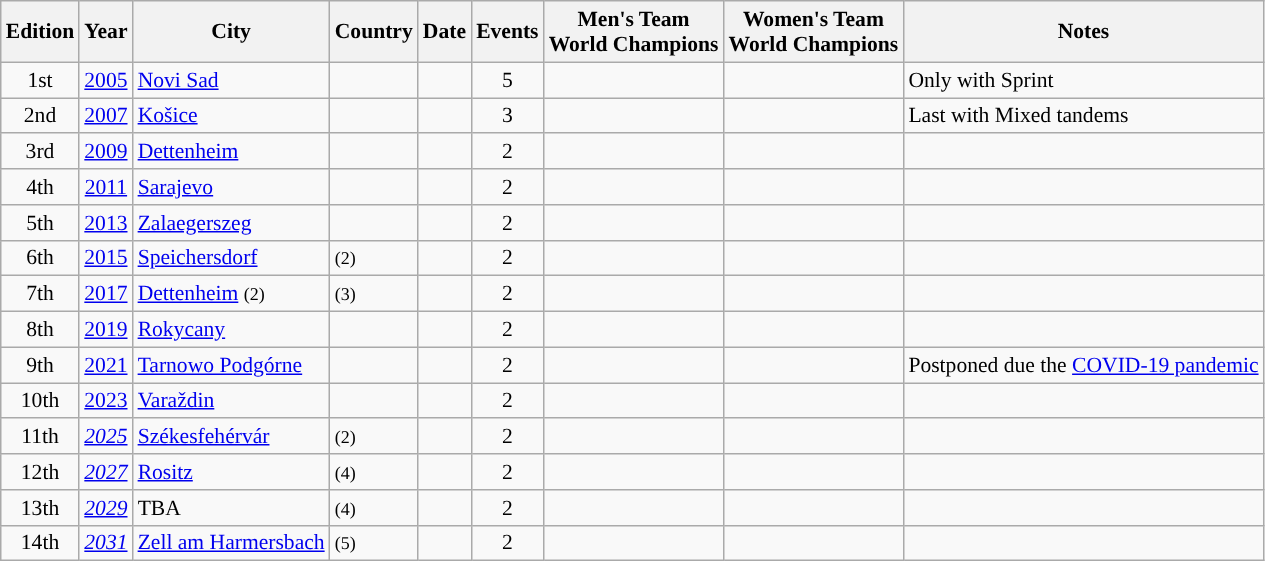<table class="wikitable sortable" style="text-align:left; font-size:90%;">
<tr>
<th>Edition</th>
<th>Year</th>
<th>City</th>
<th>Country</th>
<th>Date</th>
<th>Events</th>
<th>Men's Team<br>World Champions</th>
<th>Women's Team<br>World Champions</th>
<th>Notes</th>
</tr>
<tr>
<td align=center>1st</td>
<td align=center><a href='#'>2005</a></td>
<td><a href='#'>Novi Sad</a></td>
<td></td>
<td align=center></td>
<td align=center>5</td>
<td></td>
<td></td>
<td>Only with Sprint</td>
</tr>
<tr>
<td align=center>2nd</td>
<td align=center><a href='#'>2007</a></td>
<td><a href='#'>Košice</a></td>
<td></td>
<td align=center></td>
<td align=center>3</td>
<td></td>
<td></td>
<td>Last with Mixed tandems</td>
</tr>
<tr>
<td align=center>3rd</td>
<td align=center><a href='#'>2009</a></td>
<td><a href='#'>Dettenheim</a></td>
<td></td>
<td align=center></td>
<td align=center>2</td>
<td></td>
<td></td>
<td></td>
</tr>
<tr>
<td align=center>4th</td>
<td align=center><a href='#'>2011</a></td>
<td><a href='#'>Sarajevo</a></td>
<td></td>
<td align=center></td>
<td align=center>2</td>
<td></td>
<td></td>
<td></td>
</tr>
<tr>
<td align=center>5th</td>
<td align=center><a href='#'>2013</a></td>
<td><a href='#'>Zalaegerszeg</a></td>
<td></td>
<td align=center></td>
<td align=center>2</td>
<td></td>
<td></td>
<td></td>
</tr>
<tr>
<td align=center>6th</td>
<td align=center><a href='#'>2015</a></td>
<td><a href='#'>Speichersdorf</a></td>
<td> <small>(2)</small></td>
<td align=center></td>
<td align=center>2</td>
<td></td>
<td></td>
<td></td>
</tr>
<tr>
<td align=center>7th</td>
<td align=center><a href='#'>2017</a></td>
<td><a href='#'>Dettenheim</a> <small>(2)</small></td>
<td> <small>(3)</small></td>
<td align=center></td>
<td align=center>2</td>
<td></td>
<td></td>
<td></td>
</tr>
<tr>
<td align=center>8th</td>
<td align=center><a href='#'>2019</a></td>
<td><a href='#'>Rokycany</a></td>
<td></td>
<td align=center></td>
<td align=center>2</td>
<td></td>
<td></td>
<td></td>
</tr>
<tr>
<td align=center>9th</td>
<td align=center><a href='#'>2021</a></td>
<td><a href='#'>Tarnowo Podgórne</a></td>
<td></td>
<td align=center></td>
<td align=center>2</td>
<td></td>
<td></td>
<td>Postponed due the <a href='#'>COVID-19 pandemic</a></td>
</tr>
<tr>
<td align=center>10th</td>
<td align=center><a href='#'>2023</a></td>
<td><a href='#'>Varaždin</a></td>
<td></td>
<td align=center></td>
<td align=center>2</td>
<td></td>
<td></td>
<td></td>
</tr>
<tr>
<td align=center>11th</td>
<td align=center><em><a href='#'>2025</a></em></td>
<td><a href='#'>Székesfehérvár</a></td>
<td> <small>(2)</small></td>
<td align=center></td>
<td align=center>2</td>
<td></td>
<td></td>
<td></td>
</tr>
<tr>
<td align=center>12th</td>
<td align=center><em><a href='#'>2027</a></em></td>
<td><a href='#'>Rositz</a></td>
<td> <small>(4)</small></td>
<td align=center></td>
<td align=center>2</td>
<td></td>
<td></td>
<td></td>
</tr>
<tr>
<td align=center>13th</td>
<td align=center><em><a href='#'>2029</a></em></td>
<td>TBA</td>
<td> <small>(4)</small></td>
<td align=center></td>
<td align=center>2</td>
<td></td>
<td></td>
<td></td>
</tr>
<tr>
<td align=center>14th</td>
<td align=center><em><a href='#'>2031</a></em></td>
<td><a href='#'>Zell am Harmersbach</a></td>
<td> <small>(5)</small></td>
<td align=center></td>
<td align=center>2</td>
<td></td>
<td></td>
<td></td>
</tr>
</table>
